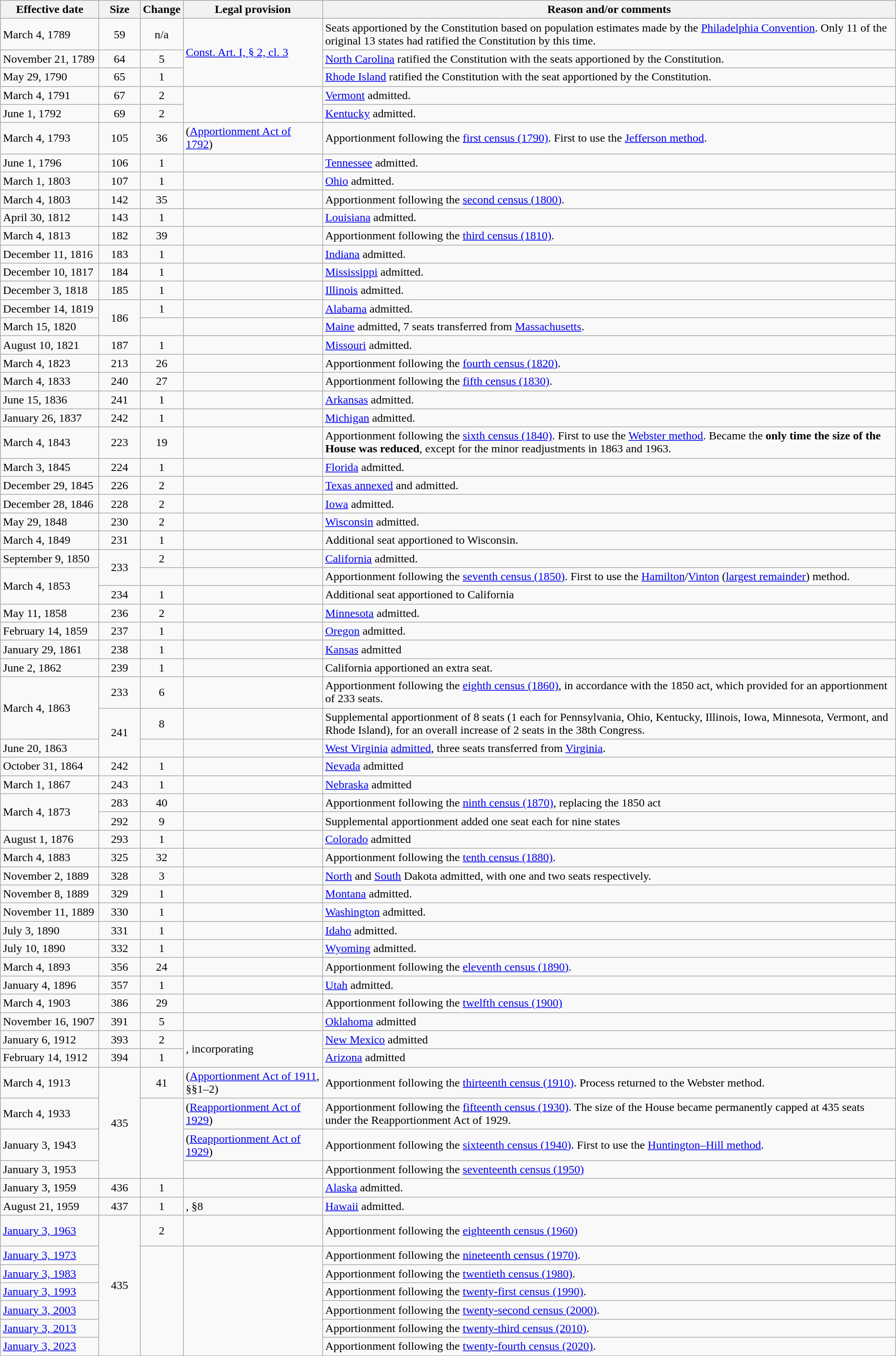<table class="wikitable sortable">
<tr>
<th width=130>Effective date</th>
<th width=50>Size</th>
<th width=35>Change</th>
<th>Legal provision</th>
<th>Reason and/or comments</th>
</tr>
<tr>
<td>March 4, 1789</td>
<td style="text-align:center">59</td>
<td style="text-align:center" data-sort-value="0">n/a</td>
<td rowspan=3 data-sort-value="0"><a href='#'>Const. Art. I, § 2, cl. 3</a></td>
<td>Seats apportioned by the Constitution based on population estimates made by the <a href='#'>Philadelphia Convention</a>. Only 11 of the original 13 states had ratified the Constitution by this time.</td>
</tr>
<tr>
<td>November 21, 1789</td>
<td style="text-align:center">64</td>
<td style="text-align:center" data-sort-value="5"> 5</td>
<td><a href='#'>North Carolina</a> ratified the Constitution with the seats apportioned by the Constitution.</td>
</tr>
<tr>
<td>May 29, 1790</td>
<td style="text-align:center">65</td>
<td style="text-align:center" data-sort-value="1"> 1</td>
<td><a href='#'>Rhode Island</a> ratified the Constitution with the seat apportioned by the Constitution.</td>
</tr>
<tr>
<td>March 4, 1791</td>
<td style="text-align:center;">67</td>
<td style="text-align:center" data-sort-value="2"> 2</td>
<td rowspan=2 data-sort-value="01-191"></td>
<td><a href='#'>Vermont</a> admitted.</td>
</tr>
<tr>
<td>June 1, 1792</td>
<td style="text-align:center;">69</td>
<td style="text-align:center" data-sort-value="2"> 2</td>
<td><a href='#'>Kentucky</a> admitted.</td>
</tr>
<tr>
<td>March 4, 1793</td>
<td style="text-align:center">105</td>
<td style="text-align:center" data-sort-value="36"> 36</td>
<td data-sort-value="01-253"> (<a href='#'>Apportionment Act of 1792</a>)</td>
<td>Apportionment following the <a href='#'>first census (1790)</a>. First to use the <a href='#'>Jefferson method</a>.</td>
</tr>
<tr>
<td>June 1, 1796</td>
<td style="text-align:center">106</td>
<td style="text-align:center" data-sort-value="1"> 1</td>
<td data-sort-value="01-491"></td>
<td><a href='#'>Tennessee</a> admitted.</td>
</tr>
<tr>
<td>March 1, 1803</td>
<td style="text-align:center">107</td>
<td style="text-align:center" data-sort-value="1"> 1</td>
<td data-sort-value="02-175"></td>
<td><a href='#'>Ohio</a> admitted.</td>
</tr>
<tr>
<td>March 4, 1803</td>
<td style="text-align:center">142</td>
<td style="text-align:center" data-sort-value="35"> 35</td>
<td data-sort-value="02-128"></td>
<td>Apportionment following the <a href='#'>second census (1800)</a>.</td>
</tr>
<tr>
<td>April 30, 1812</td>
<td style="text-align:center">143</td>
<td style="text-align:center" data-sort-value="1"> 1</td>
<td data-sort-value="02-703"></td>
<td><a href='#'>Louisiana</a> admitted.</td>
</tr>
<tr>
<td>March 4, 1813</td>
<td style="text-align:center">182</td>
<td style="text-align:center" data-sort-value="39"> 39</td>
<td data-sort-value="02-669"></td>
<td>Apportionment following the <a href='#'>third census (1810)</a>.</td>
</tr>
<tr>
<td>December 11, 1816</td>
<td style="text-align:center">183</td>
<td style="text-align:center" data-sort-value="1"> 1</td>
<td data-sort-value="03-290"></td>
<td><a href='#'>Indiana</a> admitted.</td>
</tr>
<tr>
<td>December 10, 1817</td>
<td style="text-align:center">184</td>
<td style="text-align:center" data-sort-value="1"> 1</td>
<td data-sort-value="03-349"></td>
<td><a href='#'>Mississippi</a> admitted.</td>
</tr>
<tr>
<td>December 3, 1818</td>
<td style="text-align:center">185</td>
<td style="text-align:center" data-sort-value="1"> 1</td>
<td data-sort-value="03-430"></td>
<td><a href='#'>Illinois</a> admitted.</td>
</tr>
<tr>
<td>December 14, 1819</td>
<td style="text-align:center" rowspan=2>186</td>
<td style="text-align:center" data-sort-value="1"> 1</td>
<td data-sort-value="03-492"></td>
<td><a href='#'>Alabama</a> admitted.</td>
</tr>
<tr>
<td>March 15, 1820</td>
<td style="text-align:center" data-sort-value="0"></td>
<td data-sort-value="03-555"></td>
<td><a href='#'>Maine</a> admitted, 7 seats transferred from <a href='#'>Massachusetts</a>.</td>
</tr>
<tr>
<td>August 10, 1821</td>
<td style="text-align:center">187</td>
<td style="text-align:center" data-sort-value="1"> 1</td>
<td data-sort-value="03-547"></td>
<td><a href='#'>Missouri</a> admitted.</td>
</tr>
<tr>
<td>March 4, 1823</td>
<td style="text-align:center">213</td>
<td style="text-align:center" data-sort-value="26"> 26</td>
<td data-sort-value="03-651"></td>
<td>Apportionment following the <a href='#'>fourth census (1820)</a>.</td>
</tr>
<tr>
<td>March 4, 1833</td>
<td style="text-align:center">240</td>
<td style="text-align:center" data-sort-value="27"> 27</td>
<td data-sort-value="04-516"></td>
<td>Apportionment following the <a href='#'>fifth census (1830)</a>.</td>
</tr>
<tr>
<td>June 15, 1836</td>
<td style="text-align:center">241</td>
<td style="text-align:center" data-sort-value="1"> 1</td>
<td data-sort-value="05-051"></td>
<td><a href='#'>Arkansas</a> admitted.</td>
</tr>
<tr>
<td>January 26, 1837</td>
<td style="text-align:center">242</td>
<td style="text-align:center" data-sort-value="1"> 1</td>
<td data-sort-value="05-050"></td>
<td><a href='#'>Michigan</a> admitted.</td>
</tr>
<tr>
<td>March 4, 1843</td>
<td style="text-align:center">223</td>
<td style="text-align:center" data-sort-value="-19"> 19</td>
<td data-sort-value="05-491"></td>
<td>Apportionment following the <a href='#'>sixth census (1840)</a>. First to use the <a href='#'>Webster method</a>. Became the <strong>only time the size of the House was reduced</strong>, except for the minor readjustments in 1863 and 1963.</td>
</tr>
<tr>
<td>March 3, 1845</td>
<td style="text-align:center">224</td>
<td style="text-align:center" data-sort-value="1"> 1</td>
<td data-sort-value="05-743"></td>
<td><a href='#'>Florida</a> admitted.</td>
</tr>
<tr>
<td>December 29, 1845</td>
<td style="text-align:center">226</td>
<td style="text-align:center" data-sort-value="2"> 2</td>
<td data-sort-value="05-798"></td>
<td><a href='#'>Texas annexed</a> and admitted.</td>
</tr>
<tr>
<td>December 28, 1846</td>
<td style="text-align:center">228</td>
<td style="text-align:center" data-sort-value="2"> 2</td>
<td data-sort-value="05-743"><br></td>
<td><a href='#'>Iowa</a> admitted.</td>
</tr>
<tr>
<td>May 29, 1848</td>
<td style="text-align:center">230</td>
<td style="text-align:center" data-sort-value="2"> 2</td>
<td data-sort-value="09-058"><br></td>
<td><a href='#'>Wisconsin</a> admitted.</td>
</tr>
<tr>
<td>March 4, 1849</td>
<td style="text-align:center">231</td>
<td style="text-align:center" data-sort-value="1"> 1</td>
<td data-sort-value="09-235"></td>
<td>Additional seat apportioned to Wisconsin.</td>
</tr>
<tr>
<td>September 9, 1850</td>
<td rowspan="2" style="text-align:center">233</td>
<td style="text-align:center" data-sort-value="2"> 2</td>
<td data-sort-value="09-452"></td>
<td><a href='#'>California</a> admitted.</td>
</tr>
<tr>
<td rowspan=2>March 4, 1853</td>
<td style="text-align:center" data-sort-value="0"></td>
<td data-sort-value="09-432.1853"></td>
<td>Apportionment following the <a href='#'>seventh census (1850)</a>. First to use the <a href='#'>Hamilton</a>/<a href='#'>Vinton</a> (<a href='#'>largest remainder</a>) method.</td>
</tr>
<tr>
<td style="text-align:center">234</td>
<td style="text-align:center" data-sort-value="1"> 1</td>
<td data-sort-value="10-025"></td>
<td>Additional seat apportioned to California</td>
</tr>
<tr>
<td>May 11, 1858</td>
<td style="text-align:center">236</td>
<td style="text-align:center" data-sort-value="2"> 2</td>
<td data-sort-value="11-166"></td>
<td><a href='#'>Minnesota</a> admitted.</td>
</tr>
<tr>
<td>February 14, 1859</td>
<td style="text-align:center">237</td>
<td style="text-align:center" data-sort-value="1"> 1</td>
<td data-sort-value="11-383"></td>
<td><a href='#'>Oregon</a> admitted.</td>
</tr>
<tr>
<td>January 29, 1861</td>
<td style="text-align:center">238</td>
<td style="text-align:center" data-sort-value="1"> 1</td>
<td data-sort-value="12-126"></td>
<td><a href='#'>Kansas</a> admitted</td>
</tr>
<tr>
<td>June 2, 1862</td>
<td style="text-align:center">239</td>
<td style="text-align:center" data-sort-value="1"> 1</td>
<td data-sort-value="12-411"></td>
<td>California apportioned an extra seat.</td>
</tr>
<tr>
<td rowspan= 2>March 4, 1863</td>
<td style="text-align:center">233</td>
<td style="text-align:center" data-sort-value="-6"> 6</td>
<td data-sort-value="09-432.1863"></td>
<td>Apportionment following the <a href='#'>eighth census (1860)</a>, in accordance with the 1850 act, which provided for an apportionment of 233 seats.</td>
</tr>
<tr>
<td style="text-align:center" rowspan=2>241</td>
<td style="text-align:center" data-sort-value="8"> 8</td>
<td data-sort-value="12-353"></td>
<td>Supplemental apportionment of 8 seats (1 each for Pennsylvania, Ohio, Kentucky, Illinois, Iowa, Minnesota, Vermont, and Rhode Island), for an overall increase of 2 seats in the 38th Congress.</td>
</tr>
<tr>
<td>June 20, 1863</td>
<td style="text-align:center" data-sort-value="0"></td>
<td data-sort-value="12-633"></td>
<td><a href='#'>West Virginia</a> <a href='#'>admitted</a>, three seats transferred from <a href='#'>Virginia</a>.</td>
</tr>
<tr>
<td>October 31, 1864</td>
<td style="text-align:center">242</td>
<td style="text-align:center" data-sort-value="1"> 1</td>
<td data-sort-value="13-032"></td>
<td><a href='#'>Nevada</a> admitted</td>
</tr>
<tr>
<td>March 1, 1867</td>
<td style="text-align:center">243</td>
<td style="text-align:center" data-sort-value="1"> 1</td>
<td data-sort-value="14-391"></td>
<td><a href='#'>Nebraska</a> admitted</td>
</tr>
<tr>
<td rowspan=2>March 4, 1873</td>
<td style="text-align:center">283</td>
<td style="text-align:center" data-sort-value="40"> 40</td>
<td data-sort-value="17-028"></td>
<td>Apportionment following the <a href='#'>ninth census (1870)</a>, replacing the 1850 act</td>
</tr>
<tr>
<td style="text-align:center">292</td>
<td style="text-align:center" data-sort-value="9"> 9</td>
<td data-sort-value="17-192"></td>
<td>Supplemental apportionment added one seat each for nine states</td>
</tr>
<tr>
<td>August 1, 1876</td>
<td style="text-align:center">293</td>
<td style="text-align:center" data-sort-value="1"> 1</td>
<td data-sort-value="13-034"></td>
<td><a href='#'>Colorado</a> admitted</td>
</tr>
<tr>
<td>March 4, 1883</td>
<td style="text-align:center">325</td>
<td style="text-align:center" data-sort-value="32"> 32</td>
<td data-sort-value="22-005"></td>
<td>Apportionment following the <a href='#'>tenth census (1880)</a>.</td>
</tr>
<tr>
<td>November 2, 1889</td>
<td style="text-align:center">328</td>
<td style="text-align:center" data-sort-value="3"> 3</td>
<td data-sort-value="25-679"></td>
<td><a href='#'>North</a> and <a href='#'>South</a> Dakota admitted, with one and two seats respectively.</td>
</tr>
<tr>
<td>November 8, 1889</td>
<td style="text-align:center">329</td>
<td style="text-align:center" data-sort-value="1"> 1</td>
<td data-sort-value="25-679"></td>
<td><a href='#'>Montana</a> admitted.</td>
</tr>
<tr>
<td>November 11, 1889</td>
<td style="text-align:center">330</td>
<td style="text-align:center" data-sort-value="1"> 1</td>
<td data-sort-value="25-679"></td>
<td><a href='#'>Washington</a> admitted.</td>
</tr>
<tr>
<td>July 3, 1890</td>
<td style="text-align:center">331</td>
<td style="text-align:center" data-sort-value="1"> 1</td>
<td data-sort-value="26-215"></td>
<td><a href='#'>Idaho</a> admitted.</td>
</tr>
<tr>
<td>July 10, 1890</td>
<td style="text-align:center">332</td>
<td style="text-align:center" data-sort-value="1"> 1</td>
<td data-sort-value="26-222"></td>
<td><a href='#'>Wyoming</a> admitted.</td>
</tr>
<tr>
<td>March 4, 1893</td>
<td style="text-align:center">356</td>
<td style="text-align:center" data-sort-value="24"> 24</td>
<td data-sort-value="26-735"></td>
<td>Apportionment following the <a href='#'>eleventh census (1890)</a>.</td>
</tr>
<tr>
<td>January 4, 1896</td>
<td style="text-align:center">357</td>
<td style="text-align:center" data-sort-value="1"> 1</td>
<td data-sort-value="28-109"></td>
<td><a href='#'>Utah</a> admitted.</td>
</tr>
<tr>
<td>March 4, 1903</td>
<td style="text-align:center">386</td>
<td style="text-align:center" data-sort-value="29"> 29</td>
<td data-sort-value="31-733"></td>
<td>Apportionment following the <a href='#'>twelfth census (1900)</a></td>
</tr>
<tr>
<td>November 16, 1907</td>
<td style="text-align:center">391</td>
<td style="text-align:center" data-sort-value="5"> 5</td>
<td data-sort-value="34-271"></td>
<td><a href='#'>Oklahoma</a> admitted</td>
</tr>
<tr>
<td>January 6, 1912</td>
<td style="text-align:center">393</td>
<td style="text-align:center" data-sort-value="2"> 2</td>
<td rowspan="2" data-sort-value="37-014">, incorporating </td>
<td><a href='#'>New Mexico</a> admitted</td>
</tr>
<tr>
<td>February 14, 1912</td>
<td style="text-align:center">394</td>
<td style="text-align:center" data-sort-value="1"> 1</td>
<td><a href='#'>Arizona</a> admitted</td>
</tr>
<tr>
<td>March 4, 1913</td>
<td rowspan="4" style="text-align:center">435</td>
<td style="text-align:center" data-sort-value="41"> 41</td>
<td data-sort-value="37-013"> (<a href='#'>Apportionment Act of 1911</a>, §§1–2)</td>
<td>Apportionment following the <a href='#'>thirteenth census (1910)</a>. Process returned to the Webster method.</td>
</tr>
<tr>
<td>March 4, 1933</td>
<td rowspan="3" style="text-align:center" data-sort-value="0"></td>
<td data-sort-value="46-026"> (<a href='#'>Reapportionment Act of 1929</a>)</td>
<td>Apportionment following the <a href='#'>fifteenth census (1930)</a>. The size of the House became permanently capped at 435 seats under the Reapportionment Act of 1929.</td>
</tr>
<tr>
<td>January 3, 1943</td>
<td data-sort-value="54-162"> (<a href='#'>Reapportionment Act of 1929</a>)<br></td>
<td>Apportionment following the <a href='#'>sixteenth census (1940)</a>. First to use the <a href='#'>Huntington–Hill method</a>.</td>
</tr>
<tr>
<td>January 3, 1953</td>
<td data-sort-value="55-761"></td>
<td>Apportionment following the <a href='#'>seventeenth census (1950)</a></td>
</tr>
<tr>
<td>January 3, 1959</td>
<td style="text-align:center">436</td>
<td style="text-align:center" data-sort-value="1"> 1</td>
<td data-sort-value="72-345"></td>
<td><a href='#'>Alaska</a> admitted.</td>
</tr>
<tr>
<td>August 21, 1959</td>
<td style="text-align:center">437</td>
<td style="text-align:center" data-sort-value="1"> 1</td>
<td data-sort-value="73-008.8">, §8</td>
<td><a href='#'>Hawaii</a> admitted.</td>
</tr>
<tr>
<td><a href='#'>January 3, 1963</a></td>
<td rowspan="7" style="text-align:center">435</td>
<td style="text-align:center" data-sort-value="-2"> 2</td>
<td data-sort-value="73-008"><br><br></td>
<td>Apportionment following the <a href='#'>eighteenth census (1960)</a></td>
</tr>
<tr>
<td><a href='#'>January 3, 1973</a></td>
<td rowspan="6" style="text-align:center" data-sort-value="0"></td>
<td rowspan="6" data-sort-value="99-1973"></td>
<td>Apportionment following the <a href='#'>nineteenth census (1970)</a>.</td>
</tr>
<tr>
<td><a href='#'>January 3, 1983</a></td>
<td>Apportionment following the <a href='#'>twentieth census (1980)</a>.</td>
</tr>
<tr>
<td><a href='#'>January 3, 1993</a></td>
<td>Apportionment following the <a href='#'>twenty-first census (1990)</a>.</td>
</tr>
<tr>
<td><a href='#'>January 3, 2003</a></td>
<td>Apportionment following the <a href='#'>twenty-second census (2000)</a>.</td>
</tr>
<tr>
<td><a href='#'>January 3, 2013</a></td>
<td>Apportionment following the <a href='#'>twenty-third census (2010)</a>.</td>
</tr>
<tr>
<td><a href='#'>January 3, 2023</a></td>
<td>Apportionment following the <a href='#'>twenty-fourth census (2020)</a>.</td>
</tr>
</table>
